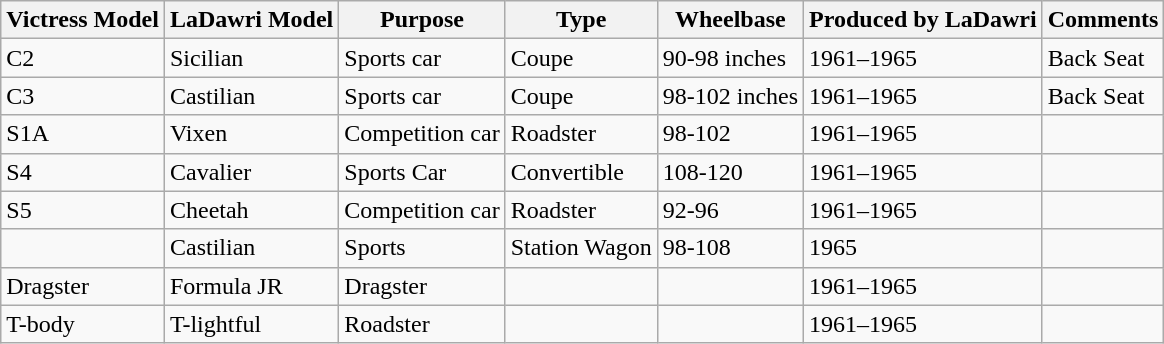<table class="wikitable">
<tr>
<th>Victress Model</th>
<th>LaDawri Model</th>
<th>Purpose</th>
<th>Type</th>
<th>Wheelbase</th>
<th>Produced by LaDawri</th>
<th>Comments</th>
</tr>
<tr>
<td>C2</td>
<td>Sicilian</td>
<td>Sports car</td>
<td>Coupe</td>
<td>90-98 inches</td>
<td>1961–1965</td>
<td>Back Seat</td>
</tr>
<tr>
<td>C3</td>
<td>Castilian</td>
<td>Sports car</td>
<td>Coupe</td>
<td>98-102 inches</td>
<td>1961–1965</td>
<td>Back Seat</td>
</tr>
<tr>
<td>S1A</td>
<td>Vixen</td>
<td>Competition car</td>
<td>Roadster</td>
<td>98-102</td>
<td>1961–1965</td>
<td></td>
</tr>
<tr>
<td>S4</td>
<td>Cavalier</td>
<td>Sports Car</td>
<td>Convertible</td>
<td>108-120</td>
<td>1961–1965</td>
<td></td>
</tr>
<tr>
<td>S5</td>
<td>Cheetah</td>
<td>Competition car</td>
<td>Roadster</td>
<td>92-96</td>
<td>1961–1965</td>
<td></td>
</tr>
<tr>
<td></td>
<td>Castilian</td>
<td>Sports</td>
<td>Station Wagon</td>
<td>98-108</td>
<td>1965</td>
<td></td>
</tr>
<tr>
<td>Dragster</td>
<td>Formula JR</td>
<td>Dragster</td>
<td></td>
<td></td>
<td>1961–1965</td>
<td></td>
</tr>
<tr>
<td>T-body</td>
<td>T-lightful</td>
<td>Roadster</td>
<td></td>
<td></td>
<td>1961–1965</td>
<td></td>
</tr>
</table>
